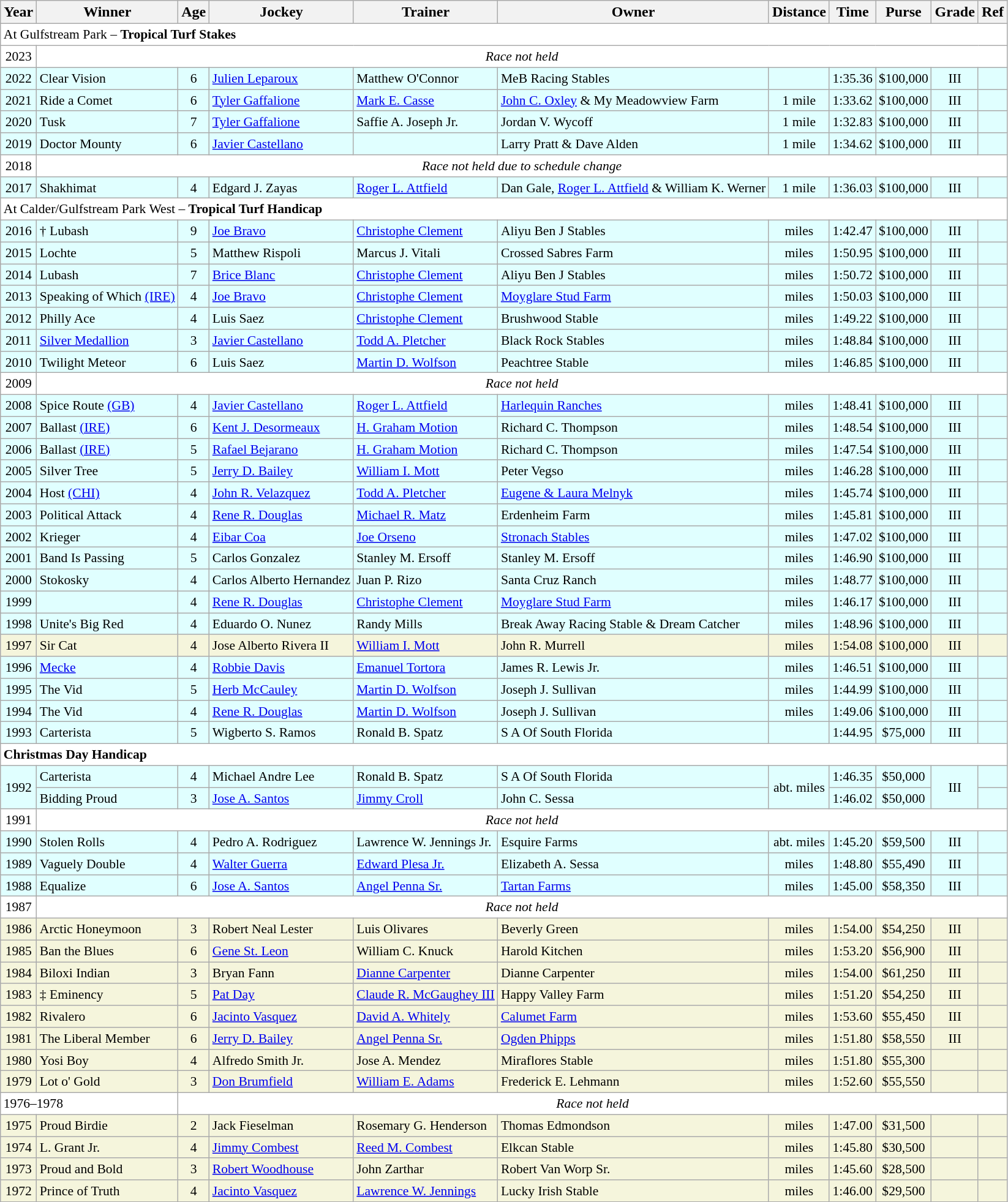<table class="wikitable sortable">
<tr>
<th>Year</th>
<th>Winner</th>
<th>Age</th>
<th>Jockey</th>
<th>Trainer</th>
<th>Owner</th>
<th>Distance</th>
<th>Time</th>
<th>Purse</th>
<th>Grade</th>
<th>Ref</th>
</tr>
<tr style="font-size:90%; background-color:white">
<td align="left" colspan=11>At Gulfstream Park – <strong>Tropical Turf Stakes</strong></td>
</tr>
<tr style="font-size:90%; background-color:white">
<td align="center">2023</td>
<td align="center" colspan=10><em>Race not held</em></td>
</tr>
<tr style="font-size:90%; background-color:lightcyan">
<td align=center>2022</td>
<td>Clear Vision</td>
<td align=center>6</td>
<td><a href='#'>Julien Leparoux</a></td>
<td>Matthew O'Connor</td>
<td>MeB Racing Stables</td>
<td align=center></td>
<td align=center>1:35.36</td>
<td align=center>$100,000</td>
<td align=center>III</td>
<td></td>
</tr>
<tr style="font-size:90%; background-color:lightcyan">
<td align=center>2021</td>
<td>Ride a Comet</td>
<td align=center>6</td>
<td><a href='#'>Tyler Gaffalione</a></td>
<td><a href='#'>Mark E. Casse</a></td>
<td><a href='#'>John C. Oxley</a> & My Meadowview Farm</td>
<td align=center>1 mile</td>
<td align=center>1:33.62</td>
<td align=center>$100,000</td>
<td align=center>III</td>
<td></td>
</tr>
<tr style="font-size:90%; background-color:lightcyan">
<td align=center>2020</td>
<td>Tusk</td>
<td align=center>7</td>
<td><a href='#'>Tyler Gaffalione</a></td>
<td>Saffie A. Joseph Jr.</td>
<td>Jordan V. Wycoff</td>
<td align=center>1 mile</td>
<td align=center>1:32.83</td>
<td align=center>$100,000</td>
<td align=center>III</td>
<td></td>
</tr>
<tr style="font-size:90%; background-color:lightcyan">
<td align=center>2019</td>
<td>Doctor Mounty</td>
<td align=center>6</td>
<td><a href='#'>Javier Castellano</a></td>
<td></td>
<td>Larry Pratt & Dave Alden</td>
<td align=center>1 mile</td>
<td align=center>1:34.62</td>
<td align=center>$100,000</td>
<td align=center>III</td>
<td></td>
</tr>
<tr style="font-size:90%; background-color:white">
<td align="center">2018</td>
<td align="center" colspan=10><em>Race not held due to schedule change</em></td>
</tr>
<tr style="font-size:90%; background-color:lightcyan">
<td align=center>2017</td>
<td>Shakhimat</td>
<td align=center>4</td>
<td>Edgard J. Zayas</td>
<td><a href='#'>Roger L. Attfield</a></td>
<td>Dan Gale, <a href='#'>Roger L. Attfield</a> & William K. Werner</td>
<td align=center>1 mile</td>
<td align=center>1:36.03</td>
<td align=center>$100,000</td>
<td align=center>III</td>
<td></td>
</tr>
<tr style="font-size:90%; background-color:white">
<td align="left" colspan=11>At Calder/Gulfstream Park West – <strong>Tropical Turf Handicap</strong></td>
</tr>
<tr style="font-size:90%; background-color:lightcyan">
<td align=center>2016</td>
<td>† Lubash</td>
<td align=center>9</td>
<td><a href='#'>Joe Bravo</a></td>
<td><a href='#'>Christophe Clement</a></td>
<td>Aliyu Ben J Stables</td>
<td align=center> miles</td>
<td align=center>1:42.47</td>
<td align=center>$100,000</td>
<td align=center>III</td>
<td></td>
</tr>
<tr style="font-size:90%; background-color:lightcyan">
<td align=center>2015</td>
<td>Lochte</td>
<td align=center>5</td>
<td>Matthew Rispoli</td>
<td>Marcus J. Vitali</td>
<td>Crossed Sabres Farm</td>
<td align=center> miles</td>
<td align=center>1:50.95</td>
<td align=center>$100,000</td>
<td align=center>III</td>
<td></td>
</tr>
<tr style="font-size:90%; background-color:lightcyan">
<td align=center>2014</td>
<td>Lubash</td>
<td align=center>7</td>
<td><a href='#'>Brice Blanc</a></td>
<td><a href='#'>Christophe Clement</a></td>
<td>Aliyu Ben J Stables</td>
<td align=center> miles</td>
<td align=center>1:50.72</td>
<td align=center>$100,000</td>
<td align=center>III</td>
<td></td>
</tr>
<tr style="font-size:90%; background-color:lightcyan">
<td align=center>2013</td>
<td>Speaking of Which <a href='#'>(IRE)</a></td>
<td align=center>4</td>
<td><a href='#'>Joe Bravo</a></td>
<td><a href='#'>Christophe Clement</a></td>
<td><a href='#'>Moyglare Stud Farm</a></td>
<td align=center> miles</td>
<td align=center>1:50.03</td>
<td align=center>$100,000</td>
<td align=center>III</td>
<td></td>
</tr>
<tr style="font-size:90%; background-color:lightcyan">
<td align=center>2012</td>
<td>Philly Ace</td>
<td align=center>4</td>
<td>Luis Saez</td>
<td><a href='#'>Christophe Clement</a></td>
<td>Brushwood Stable</td>
<td align=center> miles</td>
<td align=center>1:49.22</td>
<td align=center>$100,000</td>
<td align=center>III</td>
<td></td>
</tr>
<tr style="font-size:90%; background-color:lightcyan">
<td align=center>2011</td>
<td><a href='#'>Silver Medallion</a></td>
<td align=center>3</td>
<td><a href='#'>Javier Castellano</a></td>
<td><a href='#'>Todd A. Pletcher</a></td>
<td>Black Rock Stables</td>
<td align=center> miles</td>
<td align=center>1:48.84</td>
<td align=center>$100,000</td>
<td align=center>III</td>
<td></td>
</tr>
<tr style="font-size:90%; background-color:lightcyan">
<td align=center>2010</td>
<td>Twilight Meteor</td>
<td align=center>6</td>
<td>Luis Saez</td>
<td><a href='#'>Martin D. Wolfson</a></td>
<td>Peachtree Stable</td>
<td align=center> miles</td>
<td align=center>1:46.85</td>
<td align=center>$100,000</td>
<td align=center>III</td>
<td></td>
</tr>
<tr style="font-size:90%; background-color:white">
<td align="center">2009</td>
<td align="center" colspan=10><em>Race not held</em></td>
</tr>
<tr style="font-size:90%; background-color:lightcyan">
<td align=center>2008</td>
<td>Spice Route <a href='#'>(GB)</a></td>
<td align=center>4</td>
<td><a href='#'>Javier Castellano</a></td>
<td><a href='#'>Roger L. Attfield</a></td>
<td><a href='#'>Harlequin Ranches</a></td>
<td align=center> miles</td>
<td align=center>1:48.41</td>
<td align=center>$100,000</td>
<td align=center>III</td>
<td></td>
</tr>
<tr style="font-size:90%; background-color:lightcyan">
<td align=center>2007</td>
<td>Ballast <a href='#'>(IRE)</a></td>
<td align=center>6</td>
<td><a href='#'>Kent J. Desormeaux</a></td>
<td><a href='#'>H. Graham Motion</a></td>
<td>Richard C. Thompson</td>
<td align=center> miles</td>
<td align=center>1:48.54</td>
<td align=center>$100,000</td>
<td align=center>III</td>
<td></td>
</tr>
<tr style="font-size:90%; background-color:lightcyan">
<td align=center>2006</td>
<td>Ballast <a href='#'>(IRE)</a></td>
<td align=center>5</td>
<td><a href='#'>Rafael Bejarano</a></td>
<td><a href='#'>H. Graham Motion</a></td>
<td>Richard C. Thompson</td>
<td align=center> miles</td>
<td align=center>1:47.54</td>
<td align=center>$100,000</td>
<td align=center>III</td>
<td></td>
</tr>
<tr style="font-size:90%; background-color:lightcyan">
<td align=center>2005</td>
<td>Silver Tree</td>
<td align=center>5</td>
<td><a href='#'>Jerry D. Bailey</a></td>
<td><a href='#'>William I. Mott</a></td>
<td>Peter Vegso</td>
<td align=center> miles</td>
<td align=center>1:46.28</td>
<td align=center>$100,000</td>
<td align=center>III</td>
<td></td>
</tr>
<tr style="font-size:90%; background-color:lightcyan">
<td align=center>2004</td>
<td>Host <a href='#'>(CHI)</a></td>
<td align=center>4</td>
<td><a href='#'>John R. Velazquez</a></td>
<td><a href='#'>Todd A. Pletcher</a></td>
<td><a href='#'>Eugene & Laura Melnyk</a></td>
<td align=center> miles</td>
<td align=center>1:45.74</td>
<td align=center>$100,000</td>
<td align=center>III</td>
<td></td>
</tr>
<tr style="font-size:90%; background-color:lightcyan">
<td align=center>2003</td>
<td>Political Attack</td>
<td align=center>4</td>
<td><a href='#'>Rene R. Douglas</a></td>
<td><a href='#'>Michael R. Matz</a></td>
<td>Erdenheim Farm</td>
<td align=center> miles</td>
<td align=center>1:45.81</td>
<td align=center>$100,000</td>
<td align=center>III</td>
<td></td>
</tr>
<tr style="font-size:90%; background-color:lightcyan">
<td align=center>2002</td>
<td>Krieger</td>
<td align=center>4</td>
<td><a href='#'>Eibar Coa</a></td>
<td><a href='#'>Joe Orseno</a></td>
<td><a href='#'>Stronach Stables</a></td>
<td align=center> miles</td>
<td align=center>1:47.02</td>
<td align=center>$100,000</td>
<td align=center>III</td>
<td></td>
</tr>
<tr style="font-size:90%; background-color:lightcyan">
<td align=center>2001</td>
<td>Band Is Passing</td>
<td align=center>5</td>
<td>Carlos Gonzalez</td>
<td>Stanley M. Ersoff</td>
<td>Stanley M. Ersoff</td>
<td align=center> miles</td>
<td align=center>1:46.90</td>
<td align=center>$100,000</td>
<td align=center>III</td>
<td></td>
</tr>
<tr style="font-size:90%; background-color:lightcyan">
<td align=center>2000</td>
<td>Stokosky</td>
<td align=center>4</td>
<td>Carlos Alberto Hernandez</td>
<td>Juan P. Rizo</td>
<td>Santa Cruz Ranch</td>
<td align=center> miles</td>
<td align=center>1:48.77</td>
<td align=center>$100,000</td>
<td align=center>III</td>
<td></td>
</tr>
<tr style="font-size:90%; background-color:lightcyan">
<td align=center>1999</td>
<td></td>
<td align=center>4</td>
<td><a href='#'>Rene R. Douglas</a></td>
<td><a href='#'>Christophe Clement</a></td>
<td><a href='#'>Moyglare Stud Farm</a></td>
<td align=center> miles</td>
<td align=center>1:46.17</td>
<td align=center>$100,000</td>
<td align=center>III</td>
<td></td>
</tr>
<tr style="font-size:90%; background-color:lightcyan">
<td align=center>1998</td>
<td>Unite's Big Red</td>
<td align=center>4</td>
<td>Eduardo O. Nunez</td>
<td>Randy Mills</td>
<td>Break Away Racing Stable & Dream Catcher</td>
<td align=center> miles</td>
<td align=center>1:48.96</td>
<td align=center>$100,000</td>
<td align=center>III</td>
<td></td>
</tr>
<tr style="font-size:90%; background-color:beige">
<td align=center>1997</td>
<td>Sir Cat</td>
<td align=center>4</td>
<td>Jose Alberto Rivera II</td>
<td><a href='#'>William I. Mott</a></td>
<td>John R. Murrell</td>
<td align=center> miles</td>
<td align=center>1:54.08</td>
<td align=center>$100,000</td>
<td align=center>III</td>
<td></td>
</tr>
<tr style="font-size:90%; background-color:lightcyan">
<td align=center>1996</td>
<td><a href='#'>Mecke</a></td>
<td align=center>4</td>
<td><a href='#'>Robbie Davis</a></td>
<td><a href='#'>Emanuel Tortora</a></td>
<td>James R. Lewis Jr.</td>
<td align=center> miles</td>
<td align=center>1:46.51</td>
<td align=center>$100,000</td>
<td align=center>III</td>
<td></td>
</tr>
<tr style="font-size:90%; background-color:lightcyan">
<td align=center>1995</td>
<td>The Vid</td>
<td align=center>5</td>
<td><a href='#'>Herb McCauley</a></td>
<td><a href='#'>Martin D. Wolfson</a></td>
<td>Joseph J. Sullivan</td>
<td align=center> miles</td>
<td align=center>1:44.99</td>
<td align=center>$100,000</td>
<td align=center>III</td>
<td></td>
</tr>
<tr style="font-size:90%; background-color:lightcyan">
<td align=center>1994</td>
<td>The Vid</td>
<td align=center>4</td>
<td><a href='#'>Rene R. Douglas</a></td>
<td><a href='#'>Martin D. Wolfson</a></td>
<td>Joseph J. Sullivan</td>
<td align=center> miles</td>
<td align=center>1:49.06</td>
<td align=center>$100,000</td>
<td align=center>III</td>
<td></td>
</tr>
<tr style="font-size:90%; background-color:lightcyan">
<td align=center>1993</td>
<td>Carterista</td>
<td align=center>5</td>
<td>Wigberto S. Ramos</td>
<td>Ronald B. Spatz</td>
<td>S A Of South Florida</td>
<td align=center></td>
<td align=center>1:44.95</td>
<td align=center>$75,000</td>
<td align=center>III</td>
<td></td>
</tr>
<tr style="font-size:90%; background-color:white">
<td align="left" colspan=11><strong>Christmas Day Handicap</strong></td>
</tr>
<tr style="font-size:90%; background-color:lightcyan">
<td align=center rowspan=2>1992</td>
<td>Carterista</td>
<td align=center>4</td>
<td>Michael Andre Lee</td>
<td>Ronald B. Spatz</td>
<td>S A Of South Florida</td>
<td align=center rowspan=2>abt.  miles</td>
<td align=center>1:46.35</td>
<td align=center>$50,000</td>
<td align=center rowspan=2>III</td>
<td></td>
</tr>
<tr style="font-size:90%; background-color:lightcyan">
<td>Bidding Proud</td>
<td align=center>3</td>
<td><a href='#'>Jose A. Santos</a></td>
<td><a href='#'>Jimmy Croll</a></td>
<td>John C. Sessa</td>
<td align=center>1:46.02</td>
<td align=center>$50,000</td>
<td></td>
</tr>
<tr style="font-size:90%; background-color:white">
<td align="center">1991</td>
<td align="center" colspan=10><em>Race not held</em></td>
</tr>
<tr style="font-size:90%; background-color:lightcyan">
<td align=center>1990</td>
<td>Stolen Rolls</td>
<td align=center>4</td>
<td>Pedro A. Rodriguez</td>
<td>Lawrence W. Jennings Jr.</td>
<td>Esquire Farms</td>
<td align=center>abt.  miles</td>
<td align=center>1:45.20</td>
<td align=center>$59,500</td>
<td align=center>III</td>
<td></td>
</tr>
<tr style="font-size:90%; background-color:lightcyan">
<td align=center>1989</td>
<td>Vaguely Double</td>
<td align=center>4</td>
<td><a href='#'>Walter Guerra</a></td>
<td><a href='#'>Edward Plesa Jr.</a></td>
<td>Elizabeth A. Sessa</td>
<td align=center> miles</td>
<td align=center>1:48.80</td>
<td align=center>$55,490</td>
<td align=center>III</td>
<td></td>
</tr>
<tr style="font-size:90%; background-color:lightcyan">
<td align=center>1988</td>
<td>Equalize</td>
<td align=center>6</td>
<td><a href='#'>Jose A. Santos</a></td>
<td><a href='#'>Angel Penna Sr.</a></td>
<td><a href='#'>Tartan Farms</a></td>
<td align=center> miles</td>
<td align=center>1:45.00</td>
<td align=center>$58,350</td>
<td align=center>III</td>
<td></td>
</tr>
<tr style="font-size:90%; background-color:white">
<td align="center">1987</td>
<td align="center" colspan=10><em>Race not held</em></td>
</tr>
<tr style="font-size:90%; background-color:beige">
<td align=center>1986</td>
<td>Arctic Honeymoon</td>
<td align=center>3</td>
<td>Robert Neal Lester</td>
<td>Luis Olivares</td>
<td>Beverly Green</td>
<td align=center> miles</td>
<td align=center>1:54.00</td>
<td align=center>$54,250</td>
<td align=center>III</td>
<td></td>
</tr>
<tr style="font-size:90%; background-color:beige">
<td align=center>1985</td>
<td>Ban the Blues</td>
<td align=center>6</td>
<td><a href='#'>Gene St. Leon</a></td>
<td>William C. Knuck</td>
<td>Harold Kitchen</td>
<td align=center> miles</td>
<td align=center>1:53.20</td>
<td align=center>$56,900</td>
<td align=center>III</td>
<td></td>
</tr>
<tr style="font-size:90%; background-color:beige">
<td align=center>1984</td>
<td>Biloxi Indian</td>
<td align=center>3</td>
<td>Bryan Fann</td>
<td><a href='#'>Dianne Carpenter</a></td>
<td>Dianne Carpenter</td>
<td align=center> miles</td>
<td align=center>1:54.00</td>
<td align=center>$61,250</td>
<td align=center>III</td>
<td></td>
</tr>
<tr style="font-size:90%; background-color:beige">
<td align=center>1983</td>
<td>‡ Eminency</td>
<td align=center>5</td>
<td><a href='#'>Pat Day</a></td>
<td><a href='#'>Claude R. McGaughey III</a></td>
<td>Happy Valley Farm</td>
<td align=center> miles</td>
<td align=center>1:51.20</td>
<td align=center>$54,250</td>
<td align=center>III</td>
<td></td>
</tr>
<tr style="font-size:90%; background-color:beige">
<td align=center>1982</td>
<td>Rivalero</td>
<td align=center>6</td>
<td><a href='#'>Jacinto Vasquez</a></td>
<td><a href='#'>David A. Whitely</a></td>
<td><a href='#'>Calumet Farm</a></td>
<td align=center> miles</td>
<td align=center>1:53.60</td>
<td align=center>$55,450</td>
<td align=center>III</td>
<td></td>
</tr>
<tr style="font-size:90%; background-color:beige">
<td align=center>1981</td>
<td>The Liberal Member</td>
<td align=center>6</td>
<td><a href='#'>Jerry D. Bailey</a></td>
<td><a href='#'>Angel Penna Sr.</a></td>
<td><a href='#'>Ogden Phipps</a></td>
<td align=center> miles</td>
<td align=center>1:51.80</td>
<td align=center>$58,550</td>
<td align=center>III</td>
<td></td>
</tr>
<tr style="font-size:90%; background-color:beige">
<td align=center>1980</td>
<td>Yosi Boy</td>
<td align=center>4</td>
<td>Alfredo Smith Jr.</td>
<td>Jose A. Mendez</td>
<td>Miraflores Stable</td>
<td align=center> miles</td>
<td align=center>1:51.80</td>
<td align=center>$55,300</td>
<td align=center></td>
<td></td>
</tr>
<tr style="font-size:90%; background-color:beige">
<td align=center>1979</td>
<td>Lot o' Gold</td>
<td align=center>3</td>
<td><a href='#'>Don Brumfield</a></td>
<td><a href='#'>William E. Adams</a></td>
<td>Frederick E. Lehmann</td>
<td align=center> miles</td>
<td align=center>1:52.60</td>
<td align=center>$55,550</td>
<td align=center></td>
<td></td>
</tr>
<tr style="font-size:90%; background-color:white">
<td align="left" colspan=2>1976–1978</td>
<td align="center" colspan=9><em>Race not held</em></td>
</tr>
<tr style="font-size:90%; background-color:beige">
<td align=center>1975</td>
<td>Proud Birdie</td>
<td align=center>2</td>
<td>Jack Fieselman</td>
<td>Rosemary G. Henderson</td>
<td>Thomas Edmondson</td>
<td align=center> miles</td>
<td align=center>1:47.00</td>
<td align=center>$31,500</td>
<td align=center></td>
<td></td>
</tr>
<tr style="font-size:90%; background-color:beige">
<td align=center>1974</td>
<td>L. Grant Jr.</td>
<td align=center>4</td>
<td><a href='#'>Jimmy Combest</a></td>
<td><a href='#'>Reed M. Combest</a></td>
<td>Elkcan Stable</td>
<td align=center> miles</td>
<td align=center>1:45.80</td>
<td align=center>$30,500</td>
<td align=center></td>
<td></td>
</tr>
<tr style="font-size:90%; background-color:beige">
<td align=center>1973</td>
<td>Proud and Bold</td>
<td align=center>3</td>
<td><a href='#'>Robert Woodhouse</a></td>
<td>John Zarthar</td>
<td>Robert Van Worp Sr.</td>
<td align=center> miles</td>
<td align=center>1:45.60</td>
<td align=center>$28,500</td>
<td align=center></td>
<td></td>
</tr>
<tr style="font-size:90%; background-color:beige">
<td align=center>1972</td>
<td>Prince of Truth</td>
<td align=center>4</td>
<td><a href='#'>Jacinto Vasquez</a></td>
<td><a href='#'>Lawrence W. Jennings</a></td>
<td>Lucky Irish Stable</td>
<td align=center> miles</td>
<td align=center>1:46.00</td>
<td align=center>$29,500</td>
<td align=center></td>
<td></td>
</tr>
</table>
